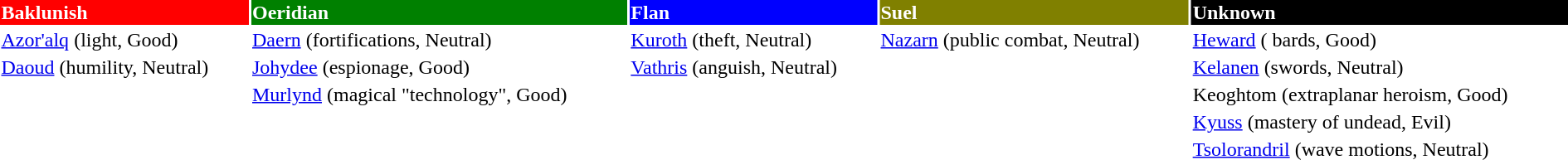<table border=0 width=100%>
<tr>
<td style="color:white" bgcolor=red><strong>Baklunish</strong></td>
<td style="color:white" bgcolor=green><strong>Oeridian</strong></td>
<td style="color:white" bgcolor=blue><strong>Flan</strong></td>
<td style="color:white" bgcolor=olive><strong>Suel</strong></td>
<td style="color:white" bgcolor=black><strong>Unknown</strong></td>
</tr>
<tr>
<td><a href='#'>Azor'alq</a> (light, Good)</td>
<td><a href='#'>Daern</a> (fortifications, Neutral)</td>
<td><a href='#'>Kuroth</a> (theft, Neutral)</td>
<td><a href='#'>Nazarn</a> (public combat, Neutral)</td>
<td><a href='#'>Heward</a> ( bards, Good)</td>
</tr>
<tr>
<td><a href='#'>Daoud</a> (humility, Neutral)</td>
<td><a href='#'>Johydee</a> (espionage, Good)</td>
<td><a href='#'>Vathris</a> (anguish, Neutral)</td>
<td> </td>
<td><a href='#'>Kelanen</a> (swords, Neutral)</td>
</tr>
<tr>
<td> </td>
<td><a href='#'>Murlynd</a> (magical "technology", Good)</td>
<td> </td>
<td> </td>
<td>Keoghtom (extraplanar heroism, Good)</td>
</tr>
<tr>
<td> </td>
<td> </td>
<td> </td>
<td> </td>
<td><a href='#'>Kyuss</a> (mastery of undead, Evil)</td>
</tr>
<tr>
<td> </td>
<td> </td>
<td> </td>
<td> </td>
<td><a href='#'>Tsolorandril</a> (wave motions, Neutral)</td>
</tr>
<tr>
</tr>
</table>
